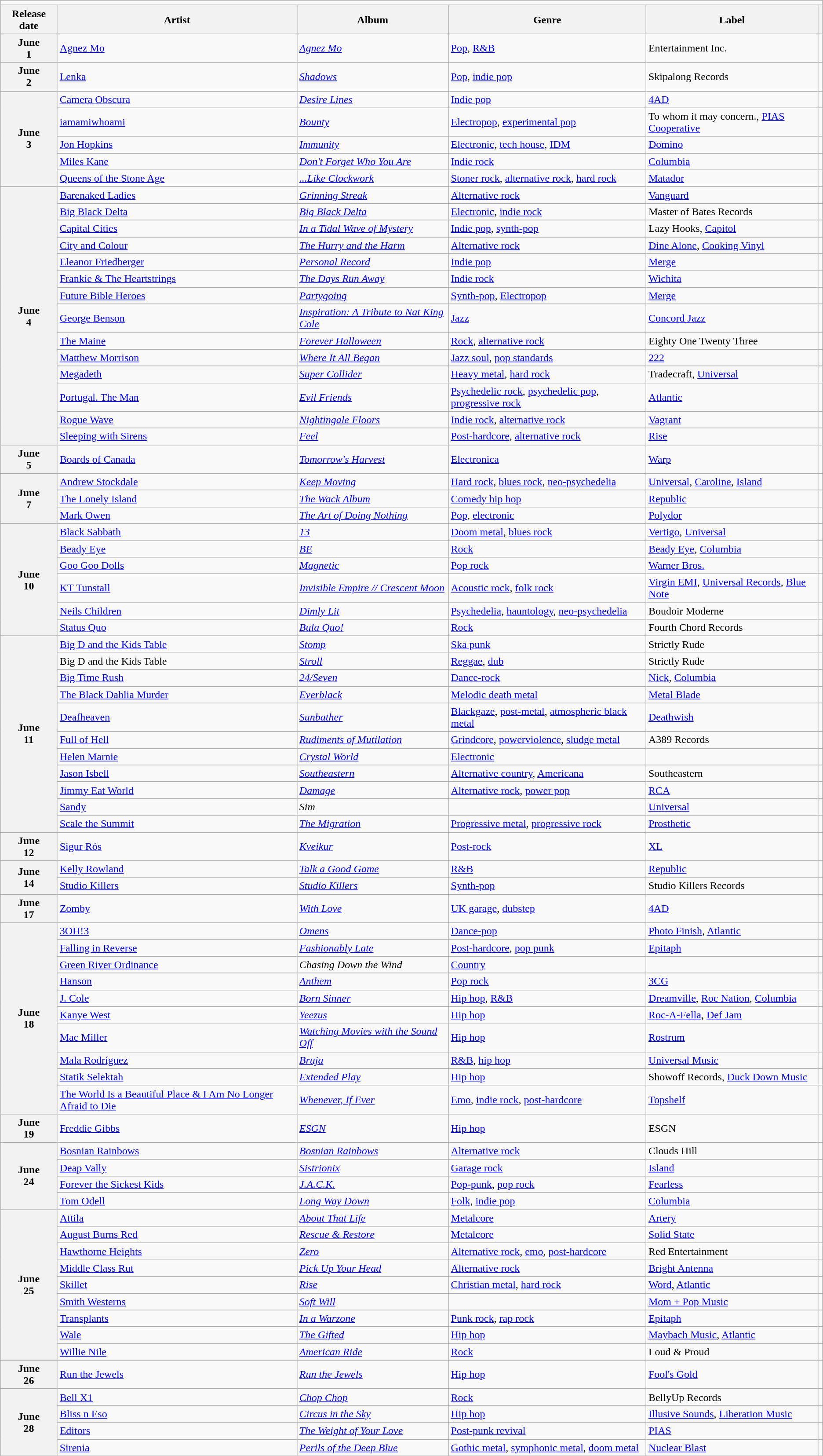<table class="wikitable plainrowheaders">
<tr>
<td colspan="6" style="text-align:center;"></td>
</tr>
<tr>
<th scope="col">Release date</th>
<th scope="col">Artist</th>
<th scope="col">Album</th>
<th scope="col">Genre</th>
<th scope="col">Label</th>
<th scope="col"></th>
</tr>
<tr>
<th scope="row" style="text-align:center;">June<br>1</th>
<td><a href='#'>Agnez Mo</a></td>
<td><em><a href='#'>Agnez Mo</a></em></td>
<td><a href='#'>Pop</a>, <a href='#'>R&B</a></td>
<td>Entertainment Inc.</td>
<td></td>
</tr>
<tr>
<th scope="row" style="text-align:center;">June<br>2</th>
<td><a href='#'>Lenka</a></td>
<td><em><a href='#'>Shadows</a></em></td>
<td><a href='#'>Pop</a>, <a href='#'>indie pop</a></td>
<td>Skipalong Records</td>
<td></td>
</tr>
<tr>
<th scope="row" rowspan="5" style="text-align:center;">June<br>3</th>
<td><a href='#'>Camera Obscura</a></td>
<td><em><a href='#'>Desire Lines</a></em></td>
<td><a href='#'>Indie pop</a></td>
<td><a href='#'>4AD</a></td>
<td></td>
</tr>
<tr>
<td><a href='#'>iamamiwhoami</a></td>
<td><em><a href='#'>Bounty</a></em></td>
<td><a href='#'>Electropop</a>, <a href='#'>experimental pop</a></td>
<td>To whom it may concern., <a href='#'>PIAS Cooperative</a></td>
<td></td>
</tr>
<tr>
<td><a href='#'>Jon Hopkins</a></td>
<td><em><a href='#'>Immunity</a></em></td>
<td><a href='#'>Electronic</a>, <a href='#'>tech house</a>, <a href='#'>IDM</a></td>
<td><a href='#'>Domino</a></td>
<td></td>
</tr>
<tr>
<td><a href='#'>Miles Kane</a></td>
<td><em><a href='#'>Don't Forget Who You Are</a></em></td>
<td><a href='#'>Indie rock</a></td>
<td><a href='#'>Columbia</a></td>
<td></td>
</tr>
<tr>
<td><a href='#'>Queens of the Stone Age</a></td>
<td><em><a href='#'>...Like Clockwork</a></em></td>
<td><a href='#'>Stoner rock</a>, <a href='#'>alternative rock</a>, <a href='#'>hard rock</a></td>
<td><a href='#'>Matador</a></td>
<td></td>
</tr>
<tr>
<th scope="row" rowspan="14" style="text-align:center;">June<br>4</th>
<td><a href='#'>Barenaked Ladies</a></td>
<td><em><a href='#'>Grinning Streak</a></em></td>
<td><a href='#'>Alternative rock</a></td>
<td><a href='#'>Vanguard</a></td>
<td></td>
</tr>
<tr>
<td><a href='#'>Big Black Delta</a></td>
<td><em><a href='#'>Big Black Delta</a></em></td>
<td><a href='#'>Electronic</a>, <a href='#'>indie rock</a></td>
<td>Master of Bates Records</td>
<td></td>
</tr>
<tr>
<td><a href='#'>Capital Cities</a></td>
<td><em><a href='#'>In a Tidal Wave of Mystery</a></em></td>
<td><a href='#'>Indie pop</a>, <a href='#'>synth-pop</a></td>
<td>Lazy Hooks, <a href='#'>Capitol</a></td>
<td></td>
</tr>
<tr>
<td><a href='#'>City and Colour</a></td>
<td><em><a href='#'>The Hurry and the Harm</a></em></td>
<td><a href='#'>Alternative rock</a></td>
<td><a href='#'>Dine Alone</a>, <a href='#'>Cooking Vinyl</a></td>
<td></td>
</tr>
<tr>
<td><a href='#'>Eleanor Friedberger</a></td>
<td><em><a href='#'>Personal Record</a></em></td>
<td><a href='#'>Indie pop</a></td>
<td><a href='#'>Merge</a></td>
<td></td>
</tr>
<tr>
<td><a href='#'>Frankie & The Heartstrings</a></td>
<td><em><a href='#'>The Days Run Away</a></em></td>
<td><a href='#'>Indie rock</a></td>
<td><a href='#'>Wichita</a></td>
<td></td>
</tr>
<tr>
<td><a href='#'>Future Bible Heroes</a></td>
<td><em><a href='#'>Partygoing</a></em></td>
<td><a href='#'>Synth-pop</a>, <a href='#'>Electropop</a></td>
<td><a href='#'>Merge</a></td>
<td></td>
</tr>
<tr>
<td><a href='#'>George Benson</a></td>
<td><em><a href='#'>Inspiration: A Tribute to Nat King Cole</a></em></td>
<td><a href='#'>Jazz</a></td>
<td><a href='#'>Concord Jazz</a></td>
<td></td>
</tr>
<tr>
<td><a href='#'>The Maine</a></td>
<td><em><a href='#'>Forever Halloween</a></em></td>
<td><a href='#'>Rock</a>, <a href='#'>alternative rock</a></td>
<td>Eighty One Twenty Three</td>
<td></td>
</tr>
<tr>
<td><a href='#'>Matthew Morrison</a></td>
<td><em><a href='#'>Where It All Began</a></em></td>
<td><a href='#'>Jazz soul</a>, <a href='#'>pop standards</a></td>
<td><a href='#'>222</a></td>
<td></td>
</tr>
<tr>
<td><a href='#'>Megadeth</a></td>
<td><em><a href='#'>Super Collider</a></em></td>
<td><a href='#'>Heavy metal</a>, <a href='#'>hard rock</a></td>
<td>Tradecraft, <a href='#'>Universal</a></td>
<td></td>
</tr>
<tr>
<td><a href='#'>Portugal. The Man</a></td>
<td><em><a href='#'>Evil Friends</a></em></td>
<td><a href='#'>Psychedelic rock</a>, <a href='#'>psychedelic pop</a>, <a href='#'>progressive rock</a></td>
<td><a href='#'>Atlantic</a></td>
<td></td>
</tr>
<tr>
<td><a href='#'>Rogue Wave</a></td>
<td><em><a href='#'>Nightingale Floors</a></em></td>
<td><a href='#'>Indie rock</a>, <a href='#'>alternative rock</a></td>
<td><a href='#'>Vagrant</a></td>
<td></td>
</tr>
<tr>
<td><a href='#'>Sleeping with Sirens</a></td>
<td><em><a href='#'>Feel</a></em></td>
<td><a href='#'>Post-hardcore</a>, <a href='#'>alternative rock</a></td>
<td><a href='#'>Rise</a></td>
<td></td>
</tr>
<tr>
<th scope="row" style="text-align:center;">June<br>5</th>
<td><a href='#'>Boards of Canada</a></td>
<td><em><a href='#'>Tomorrow's Harvest</a></em></td>
<td><a href='#'>Electronica</a></td>
<td><a href='#'>Warp</a></td>
<td></td>
</tr>
<tr>
<th scope="row" rowspan="3" style="text-align:center;">June<br>7</th>
<td><a href='#'>Andrew Stockdale</a></td>
<td><em><a href='#'>Keep Moving</a></em></td>
<td><a href='#'>Hard rock</a>, <a href='#'>blues rock</a>, <a href='#'>neo-psychedelia</a></td>
<td><a href='#'>Universal</a>, <a href='#'>Caroline</a>, <a href='#'>Island</a></td>
<td></td>
</tr>
<tr>
<td><a href='#'>The Lonely Island</a></td>
<td><em><a href='#'>The Wack Album</a></em></td>
<td><a href='#'>Comedy hip hop</a></td>
<td><a href='#'>Republic</a></td>
<td></td>
</tr>
<tr>
<td><a href='#'>Mark Owen</a></td>
<td><em><a href='#'>The Art of Doing Nothing</a></em></td>
<td><a href='#'>Pop</a>, <a href='#'>electronic</a></td>
<td><a href='#'>Polydor</a></td>
<td></td>
</tr>
<tr>
<th scope="row" rowspan="6" style="text-align:center;">June<br>10</th>
<td><a href='#'>Black Sabbath</a></td>
<td><em><a href='#'>13</a></em></td>
<td><a href='#'>Doom metal</a>, <a href='#'>blues rock</a></td>
<td><a href='#'>Vertigo</a>, <a href='#'>Universal</a></td>
<td></td>
</tr>
<tr>
<td><a href='#'>Beady Eye</a></td>
<td><em><a href='#'>BE</a></em></td>
<td><a href='#'>Rock</a></td>
<td><a href='#'>Beady Eye</a>, <a href='#'>Columbia</a></td>
<td></td>
</tr>
<tr>
<td><a href='#'>Goo Goo Dolls</a></td>
<td><em><a href='#'>Magnetic</a></em></td>
<td><a href='#'>Pop rock</a></td>
<td><a href='#'>Warner Bros.</a></td>
<td></td>
</tr>
<tr>
<td><a href='#'>KT Tunstall</a></td>
<td><em><a href='#'>Invisible Empire // Crescent Moon</a></em></td>
<td><a href='#'>Acoustic rock</a>, <a href='#'>folk rock</a></td>
<td><a href='#'>Virgin EMI</a>, <a href='#'>Universal Records</a>, <a href='#'>Blue Note</a></td>
<td></td>
</tr>
<tr>
<td><a href='#'>Neils Children</a></td>
<td><em><a href='#'>Dimly Lit</a></em></td>
<td><a href='#'>Psychedelia</a>, <a href='#'>hauntology</a>, <a href='#'>neo-psychedelia</a></td>
<td>Boudoir Moderne</td>
<td></td>
</tr>
<tr>
<td><a href='#'>Status Quo</a></td>
<td><em><a href='#'>Bula Quo!</a></em></td>
<td><a href='#'>Rock</a></td>
<td>Fourth Chord Records</td>
<td></td>
</tr>
<tr>
<th scope="row" rowspan="11" style="text-align:center;">June<br>11</th>
<td><a href='#'>Big D and the Kids Table</a></td>
<td><em><a href='#'>Stomp</a></em></td>
<td><a href='#'>Ska punk</a></td>
<td>Strictly Rude</td>
<td></td>
</tr>
<tr>
<td>Big D and the Kids Table</td>
<td><em><a href='#'>Stroll</a></em></td>
<td><a href='#'>Reggae</a>, <a href='#'>dub</a></td>
<td>Strictly Rude</td>
<td></td>
</tr>
<tr>
<td><a href='#'>Big Time Rush</a></td>
<td><em><a href='#'>24/Seven</a></em></td>
<td><a href='#'>Dance-rock</a></td>
<td><a href='#'>Nick</a>, <a href='#'>Columbia</a></td>
<td></td>
</tr>
<tr>
<td><a href='#'>The Black Dahlia Murder</a></td>
<td><em><a href='#'>Everblack</a></em></td>
<td><a href='#'>Melodic death metal</a></td>
<td><a href='#'>Metal Blade</a></td>
<td></td>
</tr>
<tr>
<td><a href='#'>Deafheaven</a></td>
<td><em><a href='#'>Sunbather</a></em></td>
<td><a href='#'>Blackgaze</a>, <a href='#'>post-metal</a>, <a href='#'>atmospheric black metal</a></td>
<td><a href='#'>Deathwish</a></td>
<td></td>
</tr>
<tr>
<td><a href='#'>Full of Hell</a></td>
<td><em><a href='#'>Rudiments of Mutilation</a></em></td>
<td><a href='#'>Grindcore</a>, <a href='#'>powerviolence</a>, <a href='#'>sludge metal</a></td>
<td>A389 Records</td>
<td></td>
</tr>
<tr>
<td><a href='#'>Helen Marnie</a></td>
<td><em><a href='#'>Crystal World</a></em></td>
<td><a href='#'>Electronic</a></td>
<td></td>
<td></td>
</tr>
<tr>
<td><a href='#'>Jason Isbell</a></td>
<td><em><a href='#'>Southeastern</a></em></td>
<td><a href='#'>Alternative country</a>, <a href='#'>Americana</a></td>
<td>Southeastern</td>
<td></td>
</tr>
<tr>
<td><a href='#'>Jimmy Eat World</a></td>
<td><em><a href='#'>Damage</a></em></td>
<td><a href='#'>Alternative rock</a>, <a href='#'>power pop</a></td>
<td><a href='#'>RCA</a></td>
<td></td>
</tr>
<tr>
<td><a href='#'>Sandy</a></td>
<td><em>Sim</em></td>
<td></td>
<td><a href='#'>Universal</a></td>
<td></td>
</tr>
<tr>
<td><a href='#'>Scale the Summit</a></td>
<td><em><a href='#'>The Migration</a></em></td>
<td><a href='#'>Progressive metal</a>, <a href='#'>progressive rock</a></td>
<td><a href='#'>Prosthetic</a></td>
<td></td>
</tr>
<tr>
<th scope="row" style="text-align:center;">June<br>12</th>
<td><a href='#'>Sigur Rós</a></td>
<td><em><a href='#'>Kveikur</a></em></td>
<td><a href='#'>Post-rock</a></td>
<td><a href='#'>XL</a></td>
<td></td>
</tr>
<tr>
<th scope="row" rowspan="2" style="text-align:center;">June<br>14</th>
<td><a href='#'>Kelly Rowland</a></td>
<td><em><a href='#'>Talk a Good Game</a></em></td>
<td><a href='#'>R&B</a></td>
<td><a href='#'>Republic</a></td>
<td></td>
</tr>
<tr>
<td><a href='#'>Studio Killers</a></td>
<td><em><a href='#'>Studio Killers</a></em></td>
<td><a href='#'>Synth-pop</a></td>
<td>Studio Killers Records</td>
<td></td>
</tr>
<tr>
<th scope="row" style="text-align:center;">June<br>17</th>
<td><a href='#'>Zomby</a></td>
<td><em><a href='#'>With Love</a></em></td>
<td><a href='#'>UK garage</a>, <a href='#'>dubstep</a></td>
<td><a href='#'>4AD</a></td>
<td></td>
</tr>
<tr>
<th scope="row" rowspan="10" style="text-align:center;">June<br>18</th>
<td><a href='#'>3OH!3</a></td>
<td><em><a href='#'>Omens</a></em></td>
<td><a href='#'>Dance-pop</a></td>
<td><a href='#'>Photo Finish</a>, <a href='#'>Atlantic</a></td>
<td></td>
</tr>
<tr>
<td><a href='#'>Falling in Reverse</a></td>
<td><em><a href='#'>Fashionably Late</a></em></td>
<td><a href='#'>Post-hardcore</a>, <a href='#'>pop punk</a></td>
<td><a href='#'>Epitaph</a></td>
<td></td>
</tr>
<tr>
<td><a href='#'>Green River Ordinance</a></td>
<td><em>Chasing Down the Wind</em></td>
<td><a href='#'>Country</a></td>
<td></td>
<td></td>
</tr>
<tr>
<td><a href='#'>Hanson</a></td>
<td><em><a href='#'>Anthem</a></em></td>
<td><a href='#'>Pop rock</a></td>
<td><a href='#'>3CG</a></td>
<td></td>
</tr>
<tr>
<td><a href='#'>J. Cole</a></td>
<td><em><a href='#'>Born Sinner</a></em></td>
<td><a href='#'>Hip hop</a>, <a href='#'>R&B</a></td>
<td><a href='#'>Dreamville</a>, <a href='#'>Roc Nation</a>, <a href='#'>Columbia</a></td>
<td></td>
</tr>
<tr>
<td><a href='#'>Kanye West</a></td>
<td><em><a href='#'>Yeezus</a></em></td>
<td><a href='#'>Hip hop</a></td>
<td><a href='#'>Roc-A-Fella</a>, <a href='#'>Def Jam</a></td>
<td></td>
</tr>
<tr>
<td><a href='#'>Mac Miller</a></td>
<td><em><a href='#'>Watching Movies with the Sound Off</a></em></td>
<td><a href='#'>Hip hop</a></td>
<td><a href='#'>Rostrum</a></td>
<td></td>
</tr>
<tr>
<td><a href='#'>Mala Rodríguez</a></td>
<td><em><a href='#'>Bruja</a></em></td>
<td><a href='#'>R&B</a>, <a href='#'>hip hop</a></td>
<td><a href='#'>Universal Music</a></td>
<td></td>
</tr>
<tr>
<td><a href='#'>Statik Selektah</a></td>
<td><em><a href='#'>Extended Play</a></em></td>
<td><a href='#'>Hip hop</a></td>
<td>Showoff Records, <a href='#'>Duck Down Music</a></td>
<td></td>
</tr>
<tr>
<td><a href='#'>The World Is a Beautiful Place & I Am No Longer Afraid to Die</a></td>
<td><em><a href='#'>Whenever, If Ever</a></em></td>
<td><a href='#'>Emo</a>, <a href='#'>indie rock</a>, <a href='#'>post-hardcore</a></td>
<td><a href='#'>Topshelf</a></td>
<td></td>
</tr>
<tr>
<th scope="row" style="text-align:center;">June<br>19</th>
<td><a href='#'>Freddie Gibbs</a></td>
<td><em><a href='#'>ESGN</a></em></td>
<td><a href='#'>Hip hop</a></td>
<td>ESGN</td>
<td></td>
</tr>
<tr>
<th scope="row" rowspan="4" style="text-align:center;">June<br>24</th>
<td><a href='#'>Bosnian Rainbows</a></td>
<td><em><a href='#'>Bosnian Rainbows</a></em></td>
<td><a href='#'>Alternative rock</a></td>
<td>Clouds Hill</td>
<td></td>
</tr>
<tr>
<td><a href='#'>Deap Vally</a></td>
<td><em><a href='#'>Sistrionix</a></em></td>
<td><a href='#'>Garage rock</a></td>
<td><a href='#'>Island</a></td>
<td></td>
</tr>
<tr>
<td><a href='#'>Forever the Sickest Kids</a></td>
<td><em><a href='#'>J.A.C.K.</a></em></td>
<td><a href='#'>Pop-punk</a>, <a href='#'>pop rock</a></td>
<td><a href='#'>Fearless</a></td>
<td></td>
</tr>
<tr>
<td><a href='#'>Tom Odell</a></td>
<td><em><a href='#'>Long Way Down</a></em></td>
<td><a href='#'>Folk</a>, <a href='#'>indie pop</a></td>
<td><a href='#'>Columbia</a></td>
<td></td>
</tr>
<tr>
<th scope="row" rowspan="9" style="text-align:center;">June<br>25</th>
<td><a href='#'>Attila</a></td>
<td><em><a href='#'>About That Life</a></em></td>
<td><a href='#'>Metalcore</a></td>
<td><a href='#'>Artery</a></td>
<td></td>
</tr>
<tr>
<td><a href='#'>August Burns Red</a></td>
<td><em><a href='#'>Rescue & Restore</a></em></td>
<td><a href='#'>Metalcore</a></td>
<td><a href='#'>Solid State</a></td>
<td></td>
</tr>
<tr>
<td><a href='#'>Hawthorne Heights</a></td>
<td><em><a href='#'>Zero</a></em></td>
<td><a href='#'>Alternative rock</a>, <a href='#'>emo</a>, <a href='#'>post-hardcore</a></td>
<td>Red Entertainment</td>
<td></td>
</tr>
<tr>
<td><a href='#'>Middle Class Rut</a></td>
<td><em><a href='#'>Pick Up Your Head</a></em></td>
<td><a href='#'>Alternative rock</a></td>
<td><a href='#'>Bright Antenna</a></td>
<td></td>
</tr>
<tr>
<td><a href='#'>Skillet</a></td>
<td><em><a href='#'>Rise</a></em></td>
<td><a href='#'>Christian metal</a>, <a href='#'>hard rock</a></td>
<td><a href='#'>Word</a>, <a href='#'>Atlantic</a></td>
<td></td>
</tr>
<tr>
<td><a href='#'>Smith Westerns</a></td>
<td><em><a href='#'>Soft Will</a></em></td>
<td></td>
<td><a href='#'>Mom + Pop Music</a></td>
<td></td>
</tr>
<tr>
<td><a href='#'>Transplants</a></td>
<td><em><a href='#'>In a Warzone</a></em></td>
<td><a href='#'>Punk rock</a>, <a href='#'>rap rock</a></td>
<td><a href='#'>Epitaph</a></td>
<td></td>
</tr>
<tr>
<td><a href='#'>Wale</a></td>
<td><em><a href='#'>The Gifted</a></em></td>
<td><a href='#'>Hip hop</a></td>
<td><a href='#'>Maybach Music</a>, <a href='#'>Atlantic</a></td>
<td></td>
</tr>
<tr>
<td><a href='#'>Willie Nile</a></td>
<td><em><a href='#'>American Ride</a></em></td>
<td><a href='#'>Rock</a></td>
<td>Loud & Proud</td>
<td></td>
</tr>
<tr>
<th scope="row" style="text-align:center;">June<br>26</th>
<td><a href='#'>Run the Jewels</a></td>
<td><em><a href='#'>Run the Jewels</a></em></td>
<td><a href='#'>Hip hop</a></td>
<td><a href='#'>Fool's Gold</a></td>
<td></td>
</tr>
<tr>
<th scope="row" rowspan="4" style="text-align:center;">June<br>28</th>
<td><a href='#'>Bell X1</a></td>
<td><em><a href='#'>Chop Chop</a></em></td>
<td><a href='#'>Rock</a></td>
<td>BellyUp Records</td>
<td></td>
</tr>
<tr>
<td><a href='#'>Bliss n Eso</a></td>
<td><em><a href='#'>Circus in the Sky</a></em></td>
<td><a href='#'>Hip hop</a></td>
<td><a href='#'>Illusive Sounds</a>, <a href='#'>Liberation Music</a></td>
<td></td>
</tr>
<tr>
<td><a href='#'>Editors</a></td>
<td><em><a href='#'>The Weight of Your Love</a></em></td>
<td><a href='#'>Post-punk revival</a></td>
<td><a href='#'>PIAS</a></td>
<td></td>
</tr>
<tr>
<td><a href='#'>Sirenia</a></td>
<td><em><a href='#'>Perils of the Deep Blue</a></em></td>
<td><a href='#'>Gothic metal</a>, <a href='#'>symphonic metal</a>, <a href='#'>doom metal</a></td>
<td><a href='#'>Nuclear Blast</a></td>
<td></td>
</tr>
</table>
